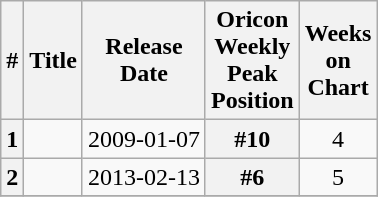<table class="wikitable">
<tr>
<th>#</th>
<th>Title</th>
<th>Release<br> Date</th>
<th>Oricon<br> Weekly<br>Peak<br> Position</th>
<th>Weeks<br> on<br>Chart</th>
</tr>
<tr>
<th>1</th>
<td><br></td>
<td>2009-01-07</td>
<th>#10</th>
<td align="center">4</td>
</tr>
<tr>
<th>2</th>
<td><br></td>
<td>2013-02-13</td>
<th>#6</th>
<td align="center">5</td>
</tr>
<tr>
</tr>
</table>
